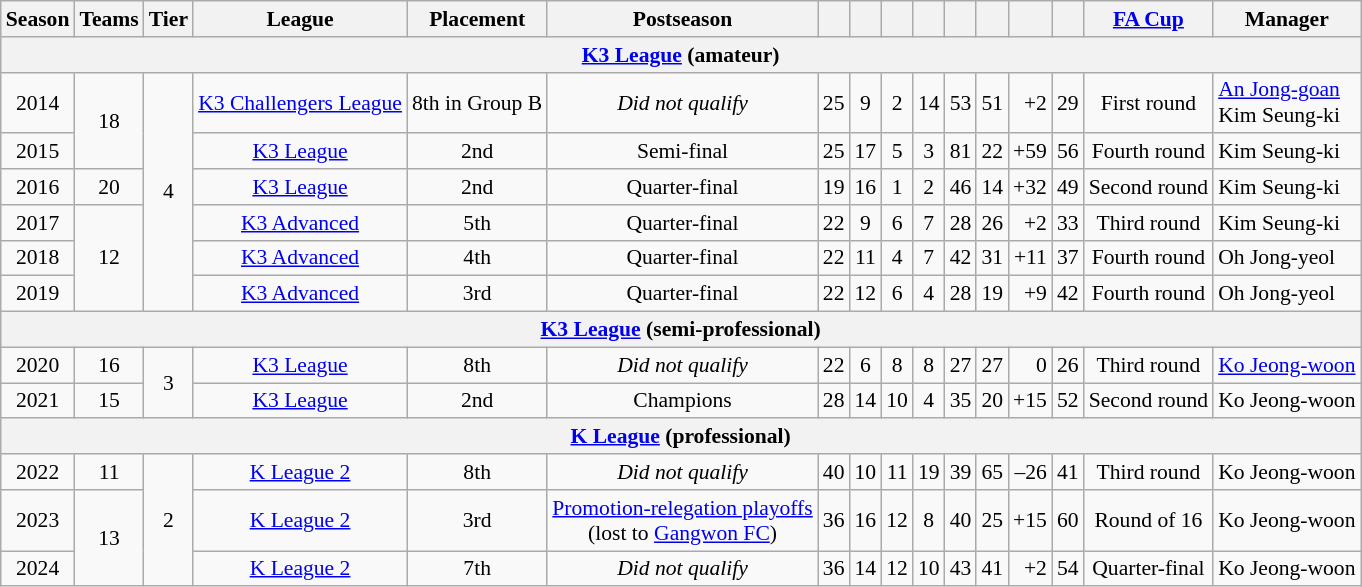<table class="wikitable" style="text-align: center; font-size:90%;">
<tr>
<th>Season</th>
<th>Teams</th>
<th>Tier</th>
<th>League</th>
<th>Placement</th>
<th>Postseason</th>
<th></th>
<th></th>
<th></th>
<th></th>
<th></th>
<th></th>
<th></th>
<th></th>
<th><a href='#'>FA Cup</a></th>
<th>Manager</th>
</tr>
<tr>
<th colspan=16><a href='#'>K3 League</a> (amateur)</th>
</tr>
<tr>
<td>2014</td>
<td rowspan=2>18</td>
<td rowspan=6>4</td>
<td><a href='#'>K3 Challengers League</a></td>
<td>8th in Group B</td>
<td><em>Did not qualify</em></td>
<td>25</td>
<td>9</td>
<td>2</td>
<td>14</td>
<td>53</td>
<td>51</td>
<td align=right>+2</td>
<td>29</td>
<td>First round</td>
<td align=left><a href='#'>An Jong-goan</a><br>Kim Seung-ki</td>
</tr>
<tr>
<td>2015</td>
<td><a href='#'>K3 League</a></td>
<td>2nd</td>
<td>Semi-final</td>
<td>25</td>
<td>17</td>
<td>5</td>
<td>3</td>
<td>81</td>
<td>22</td>
<td align=right>+59</td>
<td>56</td>
<td>Fourth round</td>
<td align=left>Kim Seung-ki</td>
</tr>
<tr>
<td>2016</td>
<td>20</td>
<td><a href='#'>K3 League</a></td>
<td>2nd</td>
<td>Quarter-final</td>
<td>19</td>
<td>16</td>
<td>1</td>
<td>2</td>
<td>46</td>
<td>14</td>
<td align=right>+32</td>
<td>49</td>
<td>Second round</td>
<td align=left>Kim Seung-ki</td>
</tr>
<tr>
<td>2017</td>
<td rowspan=3>12</td>
<td><a href='#'>K3 Advanced</a></td>
<td>5th</td>
<td>Quarter-final</td>
<td>22</td>
<td>9</td>
<td>6</td>
<td>7</td>
<td>28</td>
<td>26</td>
<td align=right>+2</td>
<td>33</td>
<td>Third round</td>
<td align=left>Kim Seung-ki</td>
</tr>
<tr>
<td>2018</td>
<td><a href='#'>K3 Advanced</a></td>
<td>4th</td>
<td>Quarter-final</td>
<td>22</td>
<td>11</td>
<td>4</td>
<td>7</td>
<td>42</td>
<td>31</td>
<td align=right>+11</td>
<td>37</td>
<td>Fourth round</td>
<td align=left>Oh Jong-yeol</td>
</tr>
<tr>
<td>2019</td>
<td><a href='#'>K3 Advanced</a></td>
<td>3rd</td>
<td>Quarter-final</td>
<td>22</td>
<td>12</td>
<td>6</td>
<td>4</td>
<td>28</td>
<td>19</td>
<td align=right>+9</td>
<td>42</td>
<td>Fourth round</td>
<td align=left>Oh Jong-yeol</td>
</tr>
<tr>
<th colspan=16><a href='#'>K3 League</a> (semi-professional)</th>
</tr>
<tr>
<td>2020</td>
<td>16</td>
<td rowspan=2>3</td>
<td><a href='#'>K3 League</a></td>
<td>8th</td>
<td><em>Did not qualify</em></td>
<td>22</td>
<td>6</td>
<td>8</td>
<td>8</td>
<td>27</td>
<td>27</td>
<td align=right>0</td>
<td>26</td>
<td>Third round</td>
<td align=left><a href='#'>Ko Jeong-woon</a></td>
</tr>
<tr>
<td>2021</td>
<td>15</td>
<td><a href='#'>K3 League</a></td>
<td>2nd</td>
<td>Champions</td>
<td>28</td>
<td>14</td>
<td>10</td>
<td>4</td>
<td>35</td>
<td>20</td>
<td align=right>+15</td>
<td>52</td>
<td>Second round</td>
<td align=left>Ko Jeong-woon</td>
</tr>
<tr>
<th colspan=16><a href='#'>K League</a> (professional)</th>
</tr>
<tr>
<td>2022</td>
<td>11</td>
<td rowspan=3>2</td>
<td><a href='#'>K League 2</a></td>
<td>8th</td>
<td><em>Did not qualify</em></td>
<td>40</td>
<td>10</td>
<td>11</td>
<td>19</td>
<td>39</td>
<td>65</td>
<td align=right>–26</td>
<td>41</td>
<td>Third round</td>
<td align=left>Ko Jeong-woon</td>
</tr>
<tr>
<td>2023</td>
<td rowspan="2">13</td>
<td><a href='#'>K League 2</a></td>
<td>3rd</td>
<td><a href='#'>Promotion-relegation playoffs</a><br>(lost to <a href='#'>Gangwon FC</a>)</td>
<td>36</td>
<td>16</td>
<td>12</td>
<td>8</td>
<td>40</td>
<td>25</td>
<td align=right>+15</td>
<td>60</td>
<td>Round of 16</td>
<td align=left>Ko Jeong-woon</td>
</tr>
<tr>
<td>2024</td>
<td><a href='#'>K League 2</a></td>
<td>7th</td>
<td><em>Did not qualify</em></td>
<td>36</td>
<td>14</td>
<td>12</td>
<td>10</td>
<td>43</td>
<td>41</td>
<td align=right>+2</td>
<td>54</td>
<td>Quarter-final</td>
<td align=left>Ko Jeong-woon</td>
</tr>
</table>
